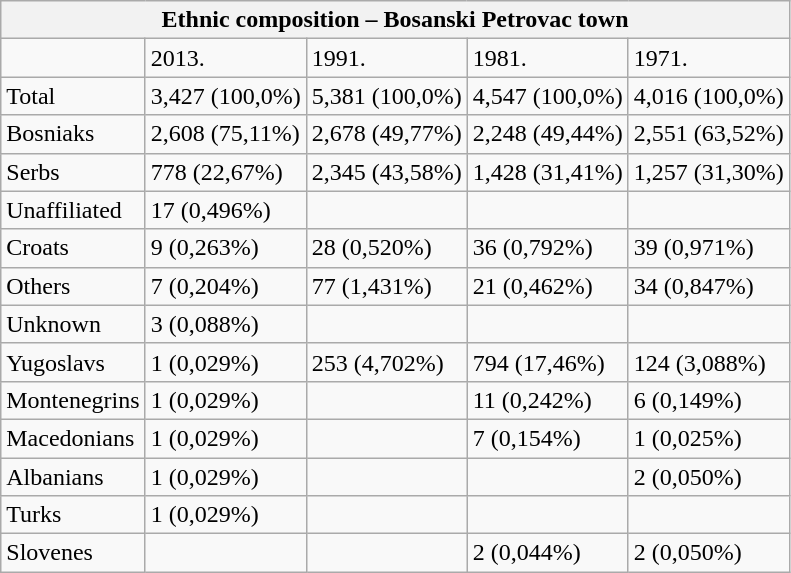<table class="wikitable">
<tr>
<th colspan="8">Ethnic composition – Bosanski Petrovac town</th>
</tr>
<tr>
<td></td>
<td>2013.</td>
<td>1991.</td>
<td>1981.</td>
<td>1971.</td>
</tr>
<tr>
<td>Total</td>
<td>3,427 (100,0%)</td>
<td>5,381 (100,0%)</td>
<td>4,547 (100,0%)</td>
<td>4,016 (100,0%)</td>
</tr>
<tr>
<td>Bosniaks</td>
<td>2,608 (75,11%)</td>
<td>2,678 (49,77%)</td>
<td>2,248 (49,44%)</td>
<td>2,551 (63,52%)</td>
</tr>
<tr>
<td>Serbs</td>
<td>778 (22,67%)</td>
<td>2,345 (43,58%)</td>
<td>1,428 (31,41%)</td>
<td>1,257 (31,30%)</td>
</tr>
<tr>
<td>Unaffiliated</td>
<td>17 (0,496%)</td>
<td></td>
<td></td>
<td></td>
</tr>
<tr>
<td>Croats</td>
<td>9 (0,263%)</td>
<td>28 (0,520%)</td>
<td>36 (0,792%)</td>
<td>39 (0,971%)</td>
</tr>
<tr>
<td>Others</td>
<td>7 (0,204%)</td>
<td>77 (1,431%)</td>
<td>21 (0,462%)</td>
<td>34 (0,847%)</td>
</tr>
<tr>
<td>Unknown</td>
<td>3 (0,088%)</td>
<td></td>
<td></td>
<td></td>
</tr>
<tr>
<td>Yugoslavs</td>
<td>1 (0,029%)</td>
<td>253 (4,702%)</td>
<td>794 (17,46%)</td>
<td>124 (3,088%)</td>
</tr>
<tr>
<td>Montenegrins</td>
<td>1 (0,029%)</td>
<td></td>
<td>11 (0,242%)</td>
<td>6 (0,149%)</td>
</tr>
<tr>
<td>Macedonians</td>
<td>1 (0,029%)</td>
<td></td>
<td>7 (0,154%)</td>
<td>1 (0,025%)</td>
</tr>
<tr>
<td>Albanians</td>
<td>1 (0,029%)</td>
<td></td>
<td></td>
<td>2 (0,050%)</td>
</tr>
<tr>
<td>Turks</td>
<td>1 (0,029%)</td>
<td></td>
<td></td>
<td></td>
</tr>
<tr>
<td>Slovenes</td>
<td></td>
<td></td>
<td>2 (0,044%)</td>
<td>2 (0,050%)</td>
</tr>
</table>
